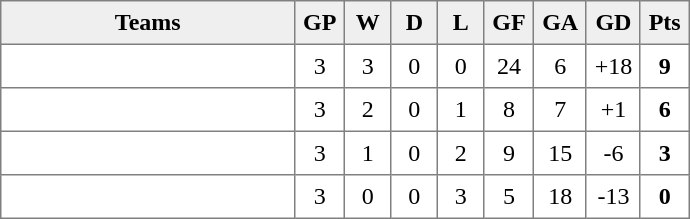<table style=border-collapse:collapse border=1 cellspacing=0 cellpadding=5>
<tr align=center bgcolor=#efefef>
<th width=185>Teams</th>
<th width=20>GP</th>
<th width=20>W</th>
<th width=20>D</th>
<th width=20>L</th>
<th width=20>GF</th>
<th width=20>GA</th>
<th width=20>GD</th>
<th width=20>Pts<br></th>
</tr>
<tr align=center>
<td style="text-align:left;"></td>
<td>3</td>
<td>3</td>
<td>0</td>
<td>0</td>
<td>24</td>
<td>6</td>
<td>+18</td>
<td><strong>9</strong></td>
</tr>
<tr align=center>
<td style="text-align:left;"></td>
<td>3</td>
<td>2</td>
<td>0</td>
<td>1</td>
<td>8</td>
<td>7</td>
<td>+1</td>
<td><strong>6</strong></td>
</tr>
<tr align=center>
<td style="text-align:left;"></td>
<td>3</td>
<td>1</td>
<td>0</td>
<td>2</td>
<td>9</td>
<td>15</td>
<td>-6</td>
<td><strong>3</strong></td>
</tr>
<tr align=center>
<td style="text-align:left;"></td>
<td>3</td>
<td>0</td>
<td>0</td>
<td>3</td>
<td>5</td>
<td>18</td>
<td>-13</td>
<td><strong>0</strong></td>
</tr>
</table>
